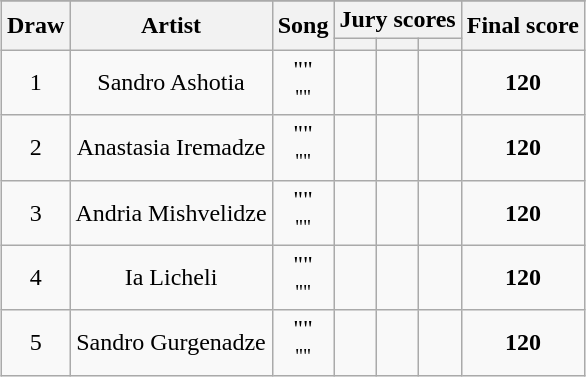<table class="sortable wikitable" style="text-align:center;margin:1em auto 1em auto">
<tr>
</tr>
<tr>
<th rowspan=2>Draw</th>
<th rowspan=2>Artist</th>
<th rowspan=2>Song</th>
<th colspan="3">Jury scores</th>
<th rowspan=2>Final score</th>
</tr>
<tr>
<th><small></small></th>
<th><small></small></th>
<th><small></small></th>
</tr>
<tr>
<td>1</td>
<td>Sandro Ashotia</td>
<td>""<br><small>""</small></td>
<td colspan="1"></td>
<td colspan="1"></td>
<td colspan="1"></td>
<td><strong>120</strong></td>
</tr>
<tr>
<td>2</td>
<td>Anastasia Iremadze</td>
<td>""<br><small>""</small></td>
<td colspan="1"></td>
<td colspan="1"></td>
<td colspan="1"></td>
<td><strong>120</strong></td>
</tr>
<tr>
<td>3</td>
<td>Andria Mishvelidze</td>
<td>""<br><small>""</small></td>
<td colspan="1"></td>
<td colspan="1"></td>
<td colspan="1"></td>
<td><strong>120</strong></td>
</tr>
<tr>
<td>4</td>
<td>Ia Licheli</td>
<td>""<br><small>""</small></td>
<td colspan="1"></td>
<td colspan="1"></td>
<td colspan="1"></td>
<td><strong>120</strong></td>
</tr>
<tr>
<td>5</td>
<td>Sandro Gurgenadze</td>
<td>""<br><small>""</small></td>
<td colspan="1"></td>
<td colspan="1"></td>
<td colspan="1"></td>
<td><strong>120</strong></td>
</tr>
</table>
